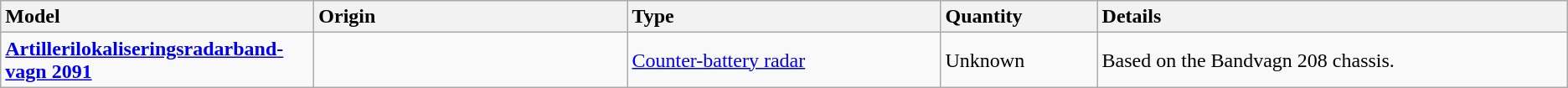<table class="wikitable">
<tr>
<th style="text-align:left;width:20%;">Model</th>
<th style="text-align:left;width:20%;">Origin</th>
<th style="text-align:left;width:20%;">Type</th>
<th style="text-align:left;width:10%;">Quantity</th>
<th style="text-align:left;width:30%;">Details</th>
</tr>
<tr>
<td><strong><a href='#'>Artilleri­lokaliserings­radar­band­vagn 2091</a></strong></td>
<td></td>
<td><a href='#'>Counter-battery radar</a></td>
<td>Unknown</td>
<td>Based on the Bandvagn 208 chassis.</td>
</tr>
</table>
